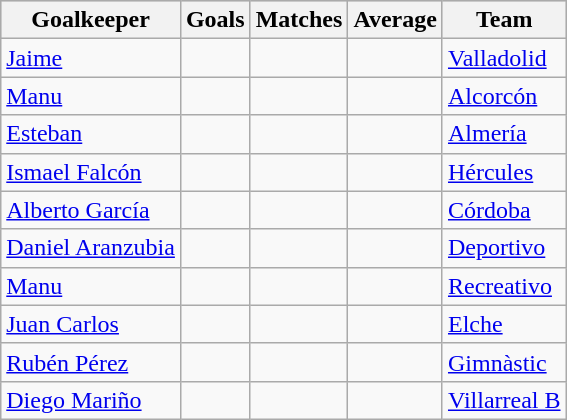<table class="wikitable sortable" class="wikitable">
<tr style="background:#ccc; text-align:center;">
<th>Goalkeeper</th>
<th>Goals</th>
<th>Matches</th>
<th>Average</th>
<th>Team</th>
</tr>
<tr>
<td> <a href='#'>Jaime</a></td>
<td></td>
<td></td>
<td></td>
<td><a href='#'>Valladolid</a></td>
</tr>
<tr>
<td> <a href='#'>Manu</a></td>
<td></td>
<td></td>
<td></td>
<td><a href='#'>Alcorcón</a></td>
</tr>
<tr>
<td> <a href='#'>Esteban</a></td>
<td></td>
<td></td>
<td></td>
<td><a href='#'>Almería</a></td>
</tr>
<tr>
<td> <a href='#'>Ismael Falcón</a></td>
<td></td>
<td></td>
<td></td>
<td><a href='#'>Hércules</a></td>
</tr>
<tr>
<td> <a href='#'>Alberto García</a></td>
<td></td>
<td></td>
<td></td>
<td><a href='#'>Córdoba</a></td>
</tr>
<tr>
<td> <a href='#'>Daniel Aranzubia</a></td>
<td></td>
<td></td>
<td></td>
<td><a href='#'>Deportivo</a></td>
</tr>
<tr>
<td> <a href='#'>Manu</a></td>
<td></td>
<td></td>
<td></td>
<td><a href='#'>Recreativo</a></td>
</tr>
<tr>
<td> <a href='#'>Juan Carlos</a></td>
<td></td>
<td></td>
<td></td>
<td><a href='#'>Elche</a></td>
</tr>
<tr>
<td> <a href='#'>Rubén Pérez</a></td>
<td></td>
<td></td>
<td></td>
<td><a href='#'>Gimnàstic</a></td>
</tr>
<tr>
<td> <a href='#'>Diego Mariño</a></td>
<td></td>
<td></td>
<td></td>
<td><a href='#'>Villarreal B</a></td>
</tr>
</table>
